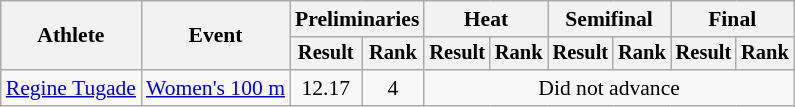<table class="wikitable" style="font-size:90%">
<tr>
<th rowspan="2">Athlete</th>
<th rowspan="2">Event</th>
<th colspan="2">Preliminaries</th>
<th colspan="2">Heat</th>
<th colspan="2">Semifinal</th>
<th colspan="2">Final</th>
</tr>
<tr style="font-size:95%">
<th>Result</th>
<th>Rank</th>
<th>Result</th>
<th>Rank</th>
<th>Result</th>
<th>Rank</th>
<th>Result</th>
<th>Rank</th>
</tr>
<tr align=center>
<td align=left><a href='#'>Regine Tugade</a></td>
<td align=left><a href='#'>Women's 100 m</a></td>
<td>12.17</td>
<td>4</td>
<td colspan=6>Did not advance</td>
</tr>
</table>
